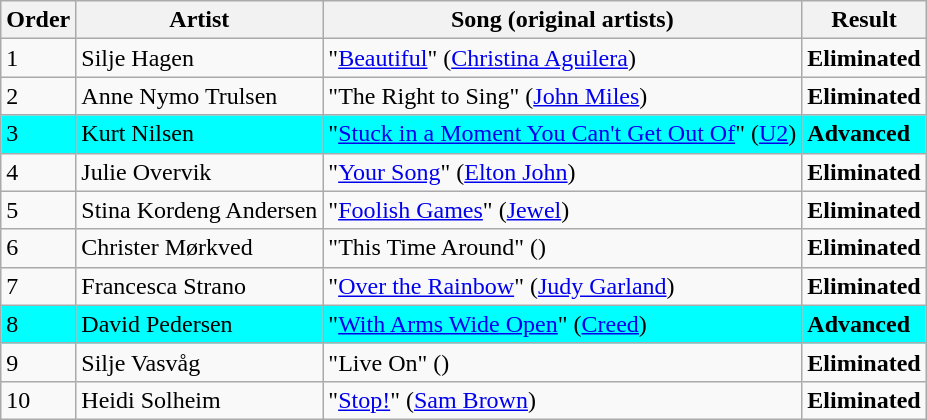<table class=wikitable>
<tr>
<th>Order</th>
<th>Artist</th>
<th>Song (original artists)</th>
<th>Result</th>
</tr>
<tr>
<td>1</td>
<td>Silje Hagen</td>
<td>"<a href='#'>Beautiful</a>" (<a href='#'>Christina Aguilera</a>)</td>
<td><strong>Eliminated</strong></td>
</tr>
<tr>
<td>2</td>
<td>Anne Nymo Trulsen</td>
<td>"The Right to Sing" (<a href='#'>John Miles</a>)</td>
<td><strong>Eliminated</strong></td>
</tr>
<tr style="background:cyan;">
<td>3</td>
<td>Kurt Nilsen</td>
<td>"<a href='#'>Stuck in a Moment You Can't Get Out Of</a>" (<a href='#'>U2</a>)</td>
<td><strong>Advanced</strong></td>
</tr>
<tr>
<td>4</td>
<td>Julie Overvik</td>
<td>"<a href='#'>Your Song</a>" (<a href='#'>Elton John</a>)</td>
<td><strong>Eliminated</strong></td>
</tr>
<tr>
<td>5</td>
<td>Stina Kordeng Andersen</td>
<td>"<a href='#'>Foolish Games</a>" (<a href='#'>Jewel</a>)</td>
<td><strong>Eliminated</strong></td>
</tr>
<tr>
<td>6</td>
<td>Christer Mørkved</td>
<td>"This Time Around" ()</td>
<td><strong>Eliminated</strong></td>
</tr>
<tr>
<td>7</td>
<td>Francesca Strano</td>
<td>"<a href='#'>Over the Rainbow</a>" (<a href='#'>Judy Garland</a>)</td>
<td><strong>Eliminated</strong></td>
</tr>
<tr style="background:cyan;">
<td>8</td>
<td>David Pedersen</td>
<td>"<a href='#'>With Arms Wide Open</a>" (<a href='#'>Creed</a>)</td>
<td><strong>Advanced</strong></td>
</tr>
<tr>
<td>9</td>
<td>Silje Vasvåg</td>
<td>"Live On" ()</td>
<td><strong>Eliminated</strong></td>
</tr>
<tr>
<td>10</td>
<td>Heidi Solheim</td>
<td>"<a href='#'>Stop!</a>" (<a href='#'>Sam Brown</a>)</td>
<td><strong>Eliminated</strong></td>
</tr>
</table>
